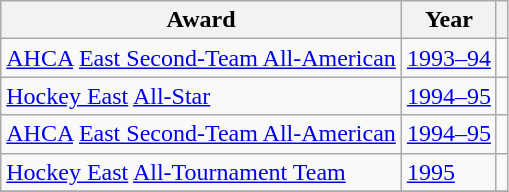<table class="wikitable">
<tr>
<th>Award</th>
<th>Year</th>
<th></th>
</tr>
<tr>
<td><a href='#'>AHCA</a> <a href='#'>East Second-Team All-American</a></td>
<td><a href='#'>1993–94</a></td>
<td></td>
</tr>
<tr>
<td><a href='#'>Hockey East</a> <a href='#'>All-Star</a></td>
<td><a href='#'>1994–95</a></td>
<td></td>
</tr>
<tr>
<td><a href='#'>AHCA</a> <a href='#'>East Second-Team All-American</a></td>
<td><a href='#'>1994–95</a></td>
<td></td>
</tr>
<tr>
<td><a href='#'>Hockey East</a> <a href='#'>All-Tournament Team</a></td>
<td><a href='#'>1995</a></td>
<td></td>
</tr>
<tr>
</tr>
</table>
